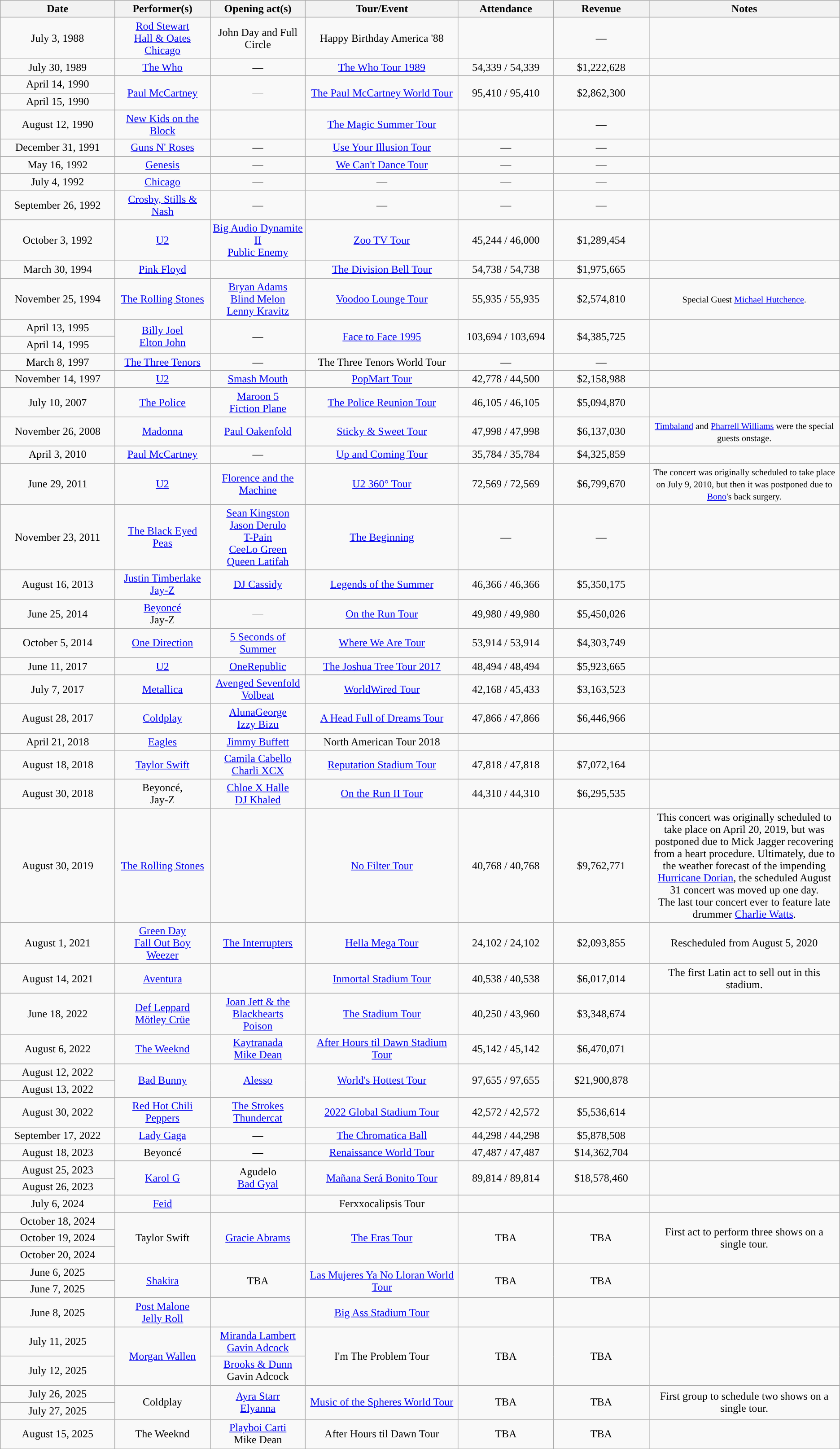<table class="wikitable sortable" style="text-align:center">
<tr>
<th width=12% style="text-align:center;">Date</th>
<th width=10% style="text-align:center;">Performer(s)</th>
<th width=10% style="text-align:center;">Opening act(s)</th>
<th width=16% style="text-align:center;">Tour/Event</th>
<th width=10% style="text-align:center;">Attendance</th>
<th width=10% style="text-align:center;">Revenue</th>
<th width=20% style="text-align:center;">Notes</th>
</tr>
<tr>
<td>July 3, 1988</td>
<td><a href='#'>Rod Stewart</a><br><a href='#'>Hall & Oates</a><br><a href='#'>Chicago</a></td>
<td>John Day and Full Circle</td>
<td>Happy Birthday America '88</td>
<td></td>
<td>—</td>
<td></td>
</tr>
<tr>
<td>July 30, 1989</td>
<td><a href='#'>The Who</a></td>
<td>—</td>
<td><a href='#'>The Who Tour 1989</a></td>
<td>54,339 / 54,339</td>
<td>$1,222,628</td>
<td></td>
</tr>
<tr>
<td>April 14, 1990</td>
<td rowspan=2><a href='#'>Paul McCartney</a></td>
<td rowspan=2>—</td>
<td rowspan=2><a href='#'>The Paul McCartney World Tour</a></td>
<td rowspan=2>95,410 / 95,410</td>
<td rowspan=2>$2,862,300</td>
<td rowspan=2></td>
</tr>
<tr>
<td>April 15, 1990</td>
</tr>
<tr>
<td>August 12, 1990</td>
<td><a href='#'>New Kids on the Block</a></td>
<td></td>
<td><a href='#'>The Magic Summer Tour</a></td>
<td></td>
<td>—</td>
<td></td>
</tr>
<tr>
<td>December 31, 1991</td>
<td><a href='#'>Guns N' Roses</a></td>
<td>—</td>
<td><a href='#'>Use Your Illusion Tour</a></td>
<td>—</td>
<td>—</td>
<td></td>
</tr>
<tr>
<td>May 16, 1992</td>
<td><a href='#'>Genesis</a></td>
<td>—</td>
<td><a href='#'>We Can't Dance Tour</a></td>
<td>—</td>
<td>—</td>
<td></td>
</tr>
<tr>
<td>July 4, 1992</td>
<td><a href='#'>Chicago</a></td>
<td>—</td>
<td>—</td>
<td>—</td>
<td>—</td>
<td></td>
</tr>
<tr>
<td>September 26, 1992</td>
<td><a href='#'>Crosby, Stills & Nash</a></td>
<td>—</td>
<td>—</td>
<td>—</td>
<td>—</td>
<td></td>
</tr>
<tr>
<td>October 3, 1992</td>
<td><a href='#'>U2</a></td>
<td><a href='#'>Big Audio Dynamite II</a><br><a href='#'>Public Enemy</a></td>
<td><a href='#'>Zoo TV Tour</a></td>
<td>45,244 / 46,000</td>
<td>$1,289,454</td>
<td></td>
</tr>
<tr>
<td>March 30, 1994</td>
<td><a href='#'>Pink Floyd</a></td>
<td></td>
<td><a href='#'>The Division Bell Tour</a></td>
<td>54,738 / 54,738</td>
<td>$1,975,665</td>
<td></td>
</tr>
<tr>
<td>November 25, 1994</td>
<td><a href='#'>The Rolling Stones</a></td>
<td><a href='#'>Bryan Adams</a><br><a href='#'>Blind Melon</a><br><a href='#'>Lenny Kravitz</a></td>
<td><a href='#'>Voodoo Lounge Tour</a></td>
<td>55,935 / 55,935</td>
<td>$2,574,810</td>
<td><small>Special Guest <a href='#'>Michael Hutchence</a>.</small></td>
</tr>
<tr>
<td>April 13, 1995</td>
<td rowspan='2'><a href='#'>Billy Joel</a><br><a href='#'>Elton John</a></td>
<td rowspan='2'>—</td>
<td rowspan='2'><a href='#'>Face to Face 1995</a></td>
<td rowspan='2'>103,694 / 103,694</td>
<td rowspan='2'>$4,385,725</td>
<td rowspan='2'></td>
</tr>
<tr>
<td>April 14, 1995</td>
</tr>
<tr>
<td>March 8, 1997</td>
<td><a href='#'>The Three Tenors</a></td>
<td>—</td>
<td>The Three Tenors World Tour</td>
<td>—</td>
<td>—</td>
<td></td>
</tr>
<tr>
<td>November 14, 1997</td>
<td><a href='#'>U2</a></td>
<td><a href='#'>Smash Mouth</a></td>
<td><a href='#'>PopMart Tour</a></td>
<td>42,778 / 44,500</td>
<td>$2,158,988</td>
<td></td>
</tr>
<tr>
<td>July 10, 2007</td>
<td><a href='#'>The Police</a></td>
<td><a href='#'>Maroon 5</a><br><a href='#'>Fiction Plane</a></td>
<td><a href='#'>The Police Reunion Tour</a></td>
<td>46,105 / 46,105</td>
<td>$5,094,870</td>
<td></td>
</tr>
<tr>
<td>November 26, 2008</td>
<td><a href='#'>Madonna</a></td>
<td><a href='#'>Paul Oakenfold</a></td>
<td><a href='#'>Sticky & Sweet Tour</a></td>
<td>47,998 / 47,998</td>
<td>$6,137,030</td>
<td><small><a href='#'>Timbaland</a> and <a href='#'>Pharrell Williams</a> were the special guests onstage.</small></td>
</tr>
<tr>
<td>April 3, 2010</td>
<td><a href='#'>Paul McCartney</a></td>
<td>—</td>
<td><a href='#'>Up and Coming Tour</a></td>
<td>35,784 / 35,784</td>
<td>$4,325,859</td>
<td></td>
</tr>
<tr>
<td>June 29, 2011</td>
<td><a href='#'>U2</a></td>
<td><a href='#'>Florence and the Machine</a></td>
<td><a href='#'>U2 360° Tour</a></td>
<td>72,569 / 72,569</td>
<td>$6,799,670</td>
<td><small>The concert was originally scheduled to take place on July 9, 2010, but then it was postponed due to <a href='#'>Bono</a>'s back surgery.</small></td>
</tr>
<tr>
<td>November 23, 2011</td>
<td><a href='#'>The Black Eyed Peas</a></td>
<td><a href='#'>Sean Kingston</a><br><a href='#'>Jason Derulo</a><br><a href='#'>T-Pain</a><br><a href='#'>CeeLo Green</a><br><a href='#'>Queen Latifah</a></td>
<td><a href='#'>The Beginning</a></td>
<td>—</td>
<td>—</td>
<td></td>
</tr>
<tr>
<td>August 16, 2013</td>
<td><a href='#'>Justin Timberlake</a><br><a href='#'>Jay-Z</a></td>
<td><a href='#'>DJ Cassidy</a></td>
<td><a href='#'>Legends of the Summer</a></td>
<td>46,366 / 46,366</td>
<td>$5,350,175</td>
<td></td>
</tr>
<tr>
<td>June 25, 2014</td>
<td><a href='#'>Beyoncé</a><br>Jay-Z</td>
<td>—</td>
<td><a href='#'>On the Run Tour</a></td>
<td>49,980 / 49,980</td>
<td>$5,450,026</td>
<td></td>
</tr>
<tr>
<td>October 5, 2014</td>
<td><a href='#'>One Direction</a></td>
<td><a href='#'>5 Seconds of Summer</a></td>
<td><a href='#'>Where We Are Tour</a></td>
<td>53,914 / 53,914</td>
<td>$4,303,749</td>
<td></td>
</tr>
<tr>
<td>June 11, 2017</td>
<td><a href='#'>U2</a></td>
<td><a href='#'>OneRepublic</a></td>
<td><a href='#'>The Joshua Tree Tour 2017</a></td>
<td>48,494 / 48,494</td>
<td>$5,923,665</td>
<td></td>
</tr>
<tr>
<td>July 7, 2017</td>
<td><a href='#'>Metallica</a></td>
<td><a href='#'>Avenged Sevenfold</a><br><a href='#'>Volbeat</a></td>
<td><a href='#'>WorldWired Tour</a></td>
<td>42,168 / 45,433</td>
<td>$3,163,523</td>
<td></td>
</tr>
<tr>
<td>August 28, 2017</td>
<td><a href='#'>Coldplay</a></td>
<td><a href='#'>AlunaGeorge</a><br><a href='#'>Izzy Bizu</a></td>
<td><a href='#'>A Head Full of Dreams Tour</a></td>
<td>47,866 / 47,866</td>
<td>$6,446,966</td>
<td></td>
</tr>
<tr>
<td>April 21, 2018</td>
<td><a href='#'>Eagles</a></td>
<td><a href='#'>Jimmy Buffett</a></td>
<td>North American Tour 2018</td>
<td></td>
<td></td>
</tr>
<tr>
<td>August 18, 2018</td>
<td><a href='#'>Taylor Swift</a></td>
<td><a href='#'>Camila Cabello</a><br><a href='#'>Charli XCX</a></td>
<td><a href='#'>Reputation Stadium Tour</a></td>
<td>47,818 / 47,818</td>
<td>$7,072,164</td>
<td></td>
</tr>
<tr>
<td>August 30, 2018</td>
<td>Beyoncé, <br>Jay-Z</td>
<td><a href='#'>Chloe X Halle</a><br><a href='#'>DJ Khaled</a></td>
<td><a href='#'>On the Run II Tour</a></td>
<td>44,310 / 44,310</td>
<td>$6,295,535</td>
<td></td>
</tr>
<tr>
<td>August 30, 2019</td>
<td><a href='#'>The Rolling Stones</a></td>
<td></td>
<td><a href='#'>No Filter Tour</a></td>
<td>40,768 / 40,768</td>
<td>$9,762,771</td>
<td>This concert was originally scheduled to take place on April 20, 2019, but was postponed due to Mick Jagger recovering from a heart procedure. Ultimately, due to the weather forecast of the impending <a href='#'>Hurricane Dorian</a>, the scheduled August 31 concert was moved up one day.<br>The last tour concert ever to feature late drummer <a href='#'>Charlie Watts</a>.</td>
</tr>
<tr>
<td>August 1, 2021</td>
<td><a href='#'>Green Day</a><br><a href='#'>Fall Out Boy</a><br><a href='#'>Weezer</a></td>
<td><a href='#'>The Interrupters</a></td>
<td><a href='#'>Hella Mega Tour</a></td>
<td>24,102 / 24,102</td>
<td>$2,093,855</td>
<td>Rescheduled from August 5, 2020</td>
</tr>
<tr>
<td>August 14, 2021</td>
<td><a href='#'>Aventura</a></td>
<td></td>
<td><a href='#'>Inmortal Stadium Tour</a></td>
<td>40,538 / 40,538</td>
<td>$6,017,014</td>
<td>The first Latin act to sell out in this stadium.</td>
</tr>
<tr>
<td>June 18, 2022</td>
<td><a href='#'>Def Leppard</a><br><a href='#'>Mötley Crüe</a></td>
<td><a href='#'>Joan Jett & the Blackhearts</a><br><a href='#'>Poison</a></td>
<td><a href='#'>The Stadium Tour</a></td>
<td>40,250 / 43,960</td>
<td>$3,348,674</td>
</tr>
<tr>
<td>August 6, 2022</td>
<td><a href='#'>The Weeknd</a></td>
<td><a href='#'>Kaytranada</a><br><a href='#'>Mike Dean</a></td>
<td><a href='#'>After Hours til Dawn Stadium Tour</a></td>
<td>45,142 / 45,142</td>
<td>$6,470,071</td>
<td></td>
</tr>
<tr>
<td>August 12, 2022</td>
<td rowspan=2><a href='#'>Bad Bunny</a></td>
<td rowspan=2><a href='#'>Alesso</a></td>
<td rowspan=2><a href='#'>World's Hottest Tour</a></td>
<td rowspan=2>97,655 / 97,655</td>
<td rowspan=2>$21,900,878</td>
<td rowspan=2></td>
</tr>
<tr>
<td>August 13, 2022</td>
</tr>
<tr>
<td>August 30, 2022</td>
<td><a href='#'>Red Hot Chili Peppers</a></td>
<td><a href='#'>The Strokes</a><br><a href='#'>Thundercat</a></td>
<td><a href='#'>2022 Global Stadium Tour</a></td>
<td>42,572 / 42,572</td>
<td>$5,536,614</td>
<td></td>
</tr>
<tr>
<td>September 17, 2022</td>
<td><a href='#'>Lady Gaga</a></td>
<td>—</td>
<td><a href='#'>The Chromatica Ball</a></td>
<td>44,298 / 44,298</td>
<td>$5,878,508</td>
<td></td>
</tr>
<tr>
<td>August 18, 2023</td>
<td>Beyoncé</td>
<td>—</td>
<td><a href='#'>Renaissance World Tour</a></td>
<td>47,487 / 47,487</td>
<td>$14,362,704</td>
<td></td>
</tr>
<tr>
<td>August 25, 2023</td>
<td rowspan=2><a href='#'>Karol G</a></td>
<td rowspan=2>Agudelo<br><a href='#'>Bad Gyal</a></td>
<td rowspan=2><a href='#'>Mañana Será Bonito Tour</a></td>
<td rowspan=2>89,814 / 89,814</td>
<td rowspan=2>$18,578,460</td>
<td rowspan=2></td>
</tr>
<tr>
<td>August 26, 2023</td>
</tr>
<tr>
<td>July 6, 2024</td>
<td><a href='#'>Feid</a></td>
<td></td>
<td>Ferxxocalipsis Tour</td>
<td></td>
<td></td>
<td></td>
</tr>
<tr>
<td>October 18, 2024</td>
<td rowspan=3>Taylor Swift</td>
<td rowspan=3><a href='#'>Gracie Abrams</a></td>
<td rowspan=3><a href='#'>The Eras Tour</a></td>
<td rowspan=3>TBA</td>
<td rowspan=3>TBA</td>
<td rowspan=3>First act to perform three shows on a single tour.</td>
</tr>
<tr>
<td>October 19, 2024</td>
</tr>
<tr>
<td>October 20, 2024</td>
</tr>
<tr>
<td>June 6, 2025</td>
<td rowspan="2"><a href='#'>Shakira</a></td>
<td rowspan="2">TBA</td>
<td rowspan="2"><a href='#'>Las Mujeres Ya No Lloran World Tour</a></td>
<td rowspan="2">TBA</td>
<td rowspan="2">TBA</td>
<td rowspan="2"></td>
</tr>
<tr>
<td>June 7, 2025</td>
</tr>
<tr>
<td>June 8, 2025</td>
<td><a href='#'>Post Malone</a><br><a href='#'>Jelly Roll</a></td>
<td></td>
<td><a href='#'>Big Ass Stadium Tour</a></td>
<td></td>
<td></td>
<td></td>
</tr>
<tr>
<td>July 11, 2025</td>
<td rowspan="2"><a href='#'>Morgan Wallen</a></td>
<td><a href='#'>Miranda Lambert</a><br><a href='#'>Gavin Adcock</a></td>
<td rowspan="2">I'm The Problem Tour</td>
<td rowspan="2">TBA</td>
<td rowspan="2">TBA</td>
<td rowspan="2"></td>
</tr>
<tr>
<td>July 12, 2025</td>
<td><a href='#'>Brooks & Dunn</a><br>Gavin Adcock</td>
</tr>
<tr>
<td>July 26, 2025</td>
<td rowspan="2">Coldplay</td>
<td rowspan="2"><a href='#'>Ayra Starr</a><br><a href='#'>Elyanna</a></td>
<td rowspan="2"><a href='#'>Music of the Spheres World Tour</a></td>
<td rowspan="2">TBA</td>
<td rowspan="2">TBA</td>
<td rowspan="2">First group to schedule two shows on a single tour.</td>
</tr>
<tr>
<td>July 27, 2025</td>
</tr>
<tr>
<td>August 15, 2025</td>
<td rowspan="2">The Weeknd</td>
<td rowspan="2"><a href='#'>Playboi Carti</a><br>Mike Dean</td>
<td rowspan="2">After Hours til Dawn Tour</td>
<td rowspan="2">TBA</td>
<td rowspan="2">TBA</td>
<td rowspan="2"></td>
</tr>
</table>
